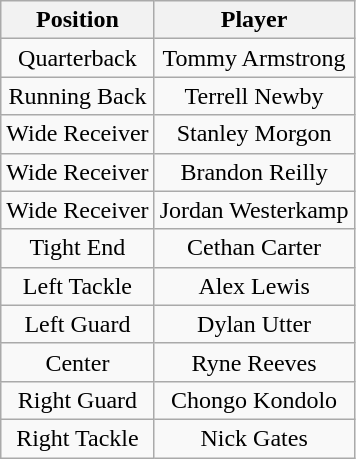<table class="wikitable" style="text-align: center;">
<tr>
<th>Position</th>
<th>Player</th>
</tr>
<tr>
<td>Quarterback</td>
<td>Tommy Armstrong</td>
</tr>
<tr>
<td>Running Back</td>
<td>Terrell Newby</td>
</tr>
<tr>
<td>Wide Receiver</td>
<td>Stanley Morgon</td>
</tr>
<tr>
<td>Wide Receiver</td>
<td>Brandon Reilly</td>
</tr>
<tr>
<td>Wide Receiver</td>
<td>Jordan Westerkamp</td>
</tr>
<tr>
<td>Tight End</td>
<td>Cethan Carter</td>
</tr>
<tr>
<td>Left Tackle</td>
<td>Alex Lewis</td>
</tr>
<tr>
<td>Left Guard</td>
<td>Dylan Utter</td>
</tr>
<tr>
<td>Center</td>
<td>Ryne Reeves</td>
</tr>
<tr>
<td>Right Guard</td>
<td>Chongo Kondolo</td>
</tr>
<tr>
<td>Right Tackle</td>
<td>Nick Gates</td>
</tr>
</table>
